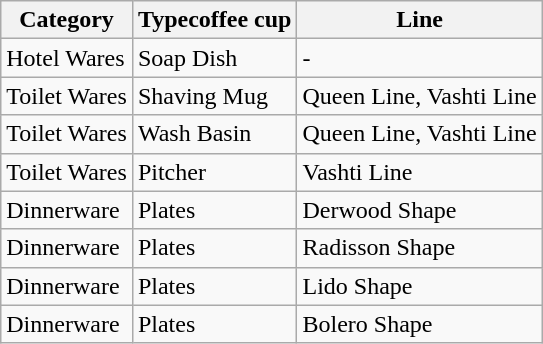<table class="wikitable">
<tr>
<th>Category</th>
<th>Typecoffee cup</th>
<th>Line</th>
</tr>
<tr>
<td>Hotel Wares</td>
<td>Soap Dish</td>
<td>-</td>
</tr>
<tr>
<td>Toilet Wares</td>
<td>Shaving Mug</td>
<td>Queen Line, Vashti Line</td>
</tr>
<tr>
<td>Toilet Wares</td>
<td>Wash Basin</td>
<td>Queen Line, Vashti Line</td>
</tr>
<tr>
<td>Toilet Wares</td>
<td>Pitcher</td>
<td>Vashti Line</td>
</tr>
<tr>
<td>Dinnerware</td>
<td>Plates</td>
<td>Derwood Shape</td>
</tr>
<tr>
<td>Dinnerware</td>
<td>Plates</td>
<td>Radisson Shape</td>
</tr>
<tr>
<td>Dinnerware</td>
<td>Plates</td>
<td>Lido Shape</td>
</tr>
<tr>
<td>Dinnerware</td>
<td>Plates</td>
<td>Bolero Shape </td>
</tr>
</table>
